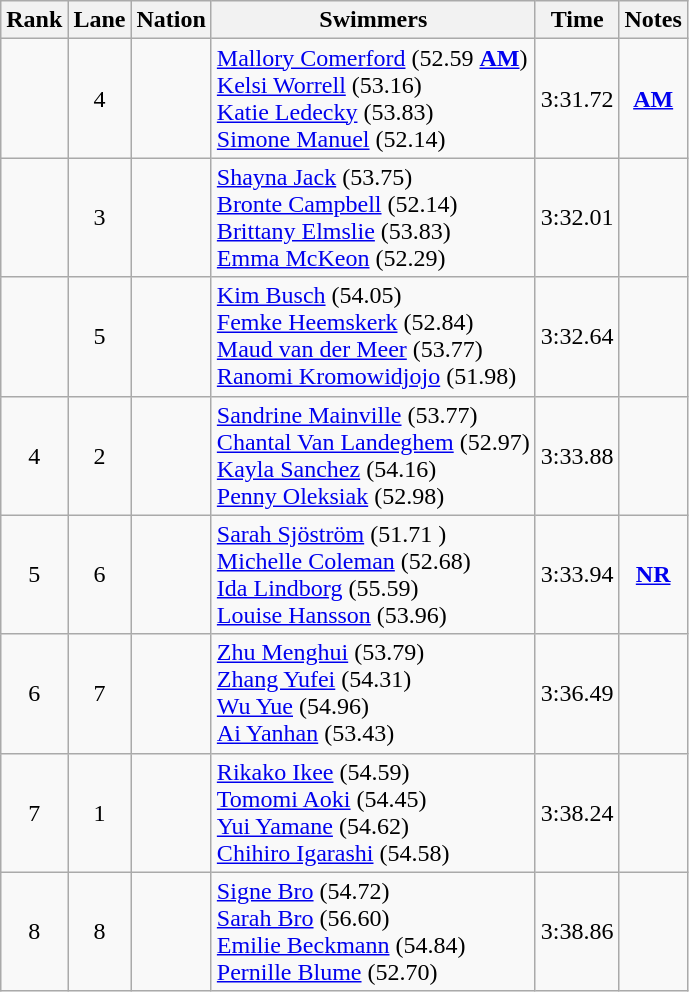<table class="wikitable sortable" style="text-align:center">
<tr>
<th>Rank</th>
<th>Lane</th>
<th>Nation</th>
<th>Swimmers</th>
<th>Time</th>
<th>Notes</th>
</tr>
<tr>
<td></td>
<td>4</td>
<td align=left></td>
<td align=left><a href='#'>Mallory Comerford</a> (52.59 <strong><a href='#'>AM</a></strong>)<br><a href='#'>Kelsi Worrell</a> (53.16)<br><a href='#'>Katie Ledecky</a> (53.83)<br><a href='#'>Simone Manuel</a> (52.14)</td>
<td>3:31.72</td>
<td><strong><a href='#'>AM</a></strong></td>
</tr>
<tr>
<td></td>
<td>3</td>
<td align=left></td>
<td align=left><a href='#'>Shayna Jack</a> (53.75)<br><a href='#'>Bronte Campbell</a> (52.14)<br><a href='#'>Brittany Elmslie</a> (53.83)<br><a href='#'>Emma McKeon</a> (52.29)</td>
<td>3:32.01</td>
<td></td>
</tr>
<tr>
<td></td>
<td>5</td>
<td align=left></td>
<td align=left><a href='#'>Kim Busch</a> (54.05)<br><a href='#'>Femke Heemskerk</a> (52.84)<br><a href='#'>Maud van der Meer</a> (53.77)<br><a href='#'>Ranomi Kromowidjojo</a> (51.98)</td>
<td>3:32.64</td>
<td></td>
</tr>
<tr>
<td>4</td>
<td>2</td>
<td align=left></td>
<td align=left><a href='#'>Sandrine Mainville</a> (53.77)<br><a href='#'>Chantal Van Landeghem</a> (52.97)<br><a href='#'>Kayla Sanchez</a> (54.16)<br><a href='#'>Penny Oleksiak</a> (52.98)</td>
<td>3:33.88</td>
<td></td>
</tr>
<tr>
<td>5</td>
<td>6</td>
<td align=left></td>
<td align=left><a href='#'>Sarah Sjöström</a> (51.71 ) <br><a href='#'>Michelle Coleman</a> (52.68)<br><a href='#'>Ida Lindborg</a> (55.59)<br><a href='#'>Louise Hansson</a> (53.96)</td>
<td>3:33.94</td>
<td><strong><a href='#'>NR</a></strong></td>
</tr>
<tr>
<td>6</td>
<td>7</td>
<td align=left></td>
<td align=left><a href='#'>Zhu Menghui</a> (53.79)<br><a href='#'>Zhang Yufei</a> (54.31)<br><a href='#'>Wu Yue</a> (54.96)<br><a href='#'>Ai Yanhan</a> (53.43)</td>
<td>3:36.49</td>
<td></td>
</tr>
<tr>
<td>7</td>
<td>1</td>
<td align=left></td>
<td align=left><a href='#'>Rikako Ikee</a> (54.59)<br><a href='#'>Tomomi Aoki</a> (54.45)<br><a href='#'>Yui Yamane</a> (54.62)<br><a href='#'>Chihiro Igarashi</a> (54.58)</td>
<td>3:38.24</td>
<td></td>
</tr>
<tr>
<td>8</td>
<td>8</td>
<td align=left></td>
<td align=left><a href='#'>Signe Bro</a> (54.72)<br><a href='#'>Sarah Bro</a> (56.60)<br><a href='#'>Emilie Beckmann</a> (54.84)<br><a href='#'>Pernille Blume</a> (52.70)</td>
<td>3:38.86</td>
<td></td>
</tr>
</table>
